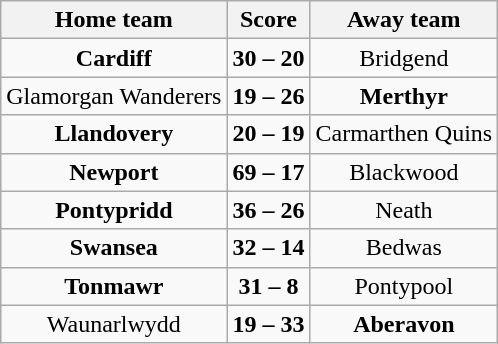<table class="wikitable" style="text-align: center">
<tr>
<th>Home team</th>
<th>Score</th>
<th>Away team</th>
</tr>
<tr>
<td><strong>Cardiff</strong></td>
<td><strong>30 – 20</strong></td>
<td>Bridgend</td>
</tr>
<tr>
<td>Glamorgan Wanderers</td>
<td><strong>19 – 26</strong></td>
<td><strong>Merthyr</strong></td>
</tr>
<tr>
<td><strong>Llandovery</strong></td>
<td><strong>20 – 19</strong></td>
<td>Carmarthen Quins</td>
</tr>
<tr>
<td><strong>Newport</strong></td>
<td><strong>69 – 17</strong></td>
<td>Blackwood</td>
</tr>
<tr>
<td><strong>Pontypridd</strong></td>
<td><strong>36 – 26</strong></td>
<td>Neath</td>
</tr>
<tr>
<td><strong>Swansea</strong></td>
<td><strong>32 – 14</strong></td>
<td>Bedwas</td>
</tr>
<tr>
<td><strong>Tonmawr</strong></td>
<td><strong>31 – 8</strong></td>
<td>Pontypool</td>
</tr>
<tr>
<td>Waunarlwydd</td>
<td><strong>19 – 33</strong></td>
<td><strong>Aberavon</strong></td>
</tr>
</table>
